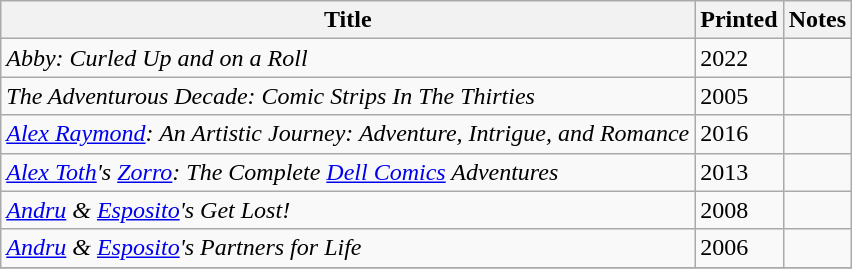<table class="wikitable">
<tr>
<th>Title</th>
<th>Printed</th>
<th>Notes</th>
</tr>
<tr>
<td><em>Abby: Curled Up and on a Roll</em></td>
<td>2022</td>
<td></td>
</tr>
<tr>
<td><em>The Adventurous Decade: Comic Strips In The Thirties</em></td>
<td>2005</td>
<td></td>
</tr>
<tr>
<td><em><a href='#'>Alex Raymond</a>: An Artistic Journey: Adventure, Intrigue, and Romance</em></td>
<td>2016</td>
<td></td>
</tr>
<tr>
<td><em><a href='#'>Alex Toth</a>'s <a href='#'>Zorro</a>: The Complete <a href='#'>Dell Comics</a> Adventures</em></td>
<td>2013</td>
<td></td>
</tr>
<tr>
<td><em><a href='#'>Andru</a> & <a href='#'>Esposito</a>'s Get Lost!</em></td>
<td>2008</td>
<td></td>
</tr>
<tr>
<td><em><a href='#'>Andru</a> & <a href='#'>Esposito</a>'s Partners for Life</em></td>
<td>2006</td>
<td></td>
</tr>
<tr>
</tr>
</table>
